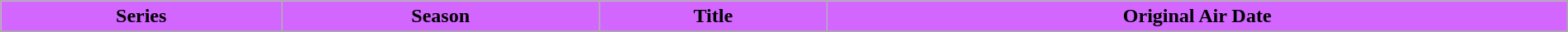<table class="wikitable plainrowheaders" style="width:100%">
<tr>
<th style="background-color: #D266FF">Series</th>
<th style="background-color: #D266FF">Season</th>
<th style="background-color: #D266FF">Title</th>
<th style="background-color: #D266FF">Original Air Date</th>
</tr>
<tr>
</tr>
</table>
